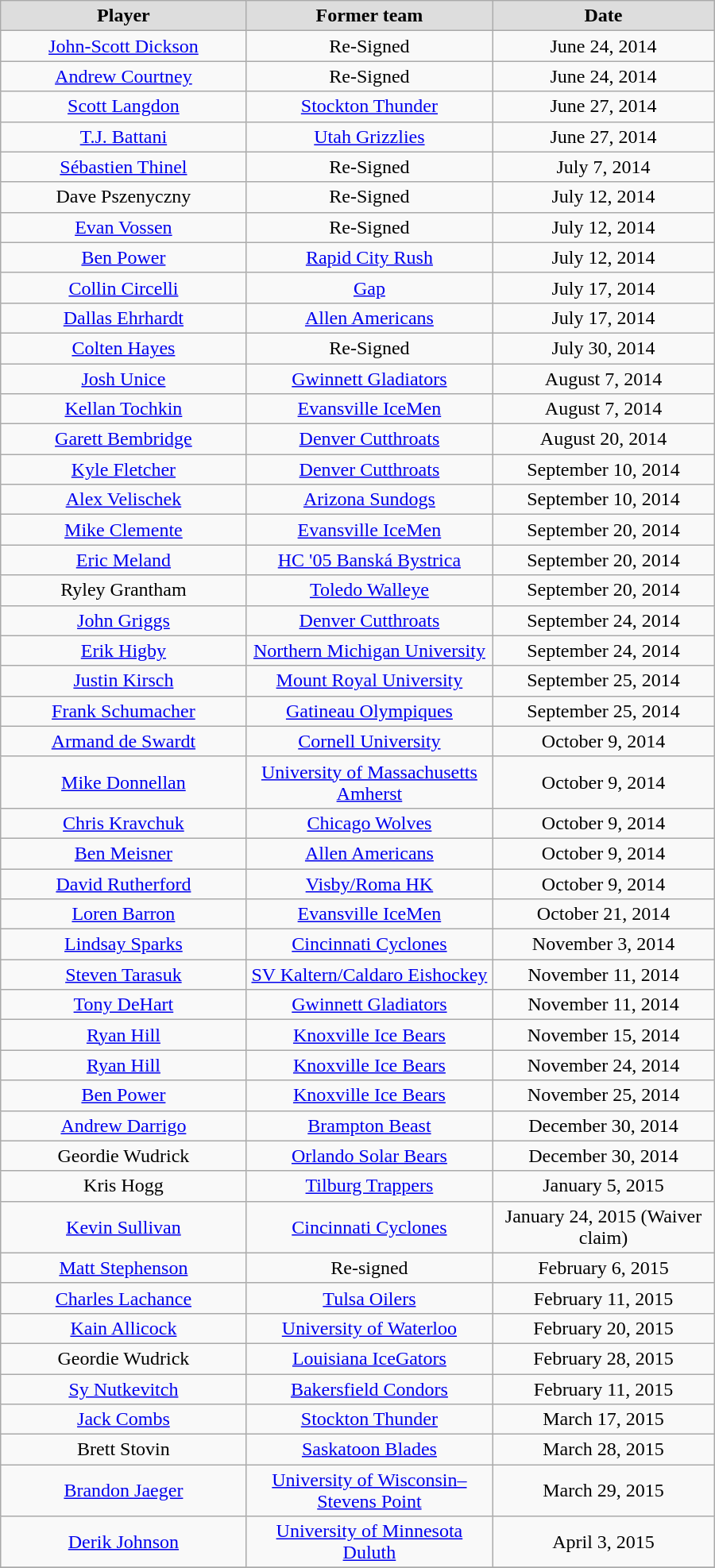<table class="wikitable" style="text-align: center; width: 600px; height: 20px;">
<tr align="center" bgcolor="#dddddd">
<td><strong>Player</strong></td>
<td><strong>Former team</strong></td>
<td><strong>Date</strong></td>
</tr>
<tr>
<td style="width: 200px; height: 2px;"><a href='#'>John-Scott Dickson</a></td>
<td style="width: 200px; height: 2px;">Re-Signed</td>
<td style="width: 180px; height: 2px;">June 24, 2014</td>
</tr>
<tr>
<td style="width: 200px; height: 2px;"><a href='#'>Andrew Courtney</a></td>
<td style="width: 200px; height: 2px;">Re-Signed</td>
<td style="width: 180px; height: 2px;">June 24, 2014</td>
</tr>
<tr>
<td style="width: 200px; height: 2px;"><a href='#'>Scott Langdon</a></td>
<td style="width: 200px; height: 2px;"><a href='#'>Stockton Thunder</a></td>
<td style="width: 180px; height: 2px;">June 27, 2014</td>
</tr>
<tr>
<td style="width: 200px; height: 2px;"><a href='#'>T.J. Battani</a></td>
<td style="width: 200px; height: 2px;"><a href='#'>Utah Grizzlies</a></td>
<td style="width: 180px; height: 2px;">June 27, 2014</td>
</tr>
<tr>
<td style="width: 200px; height: 2px;"><a href='#'>Sébastien Thinel</a></td>
<td style="width: 200px; height: 2px;">Re-Signed</td>
<td style="width: 180px; height: 2px;">July 7, 2014</td>
</tr>
<tr>
<td style="width: 200px; height: 2px;">Dave Pszenyczny</td>
<td style="width: 200px; height: 2px;">Re-Signed</td>
<td style="width: 180px; height: 2px;">July 12, 2014</td>
</tr>
<tr>
<td style="width: 200px; height: 2px;"><a href='#'>Evan Vossen</a></td>
<td style="width: 200px; height: 2px;">Re-Signed</td>
<td style="width: 180px; height: 2px;">July 12, 2014</td>
</tr>
<tr>
<td style="width: 200px; height: 2px;"><a href='#'>Ben Power</a></td>
<td style="width: 200px; height: 2px;"><a href='#'>Rapid City Rush</a></td>
<td style="width: 180px; height: 2px;">July 12, 2014</td>
</tr>
<tr>
<td style="width: 200px; height: 2px;"><a href='#'>Collin Circelli</a></td>
<td style="width: 200px; height: 2px;"><a href='#'>Gap</a></td>
<td style="width: 180px; height: 2px;">July 17, 2014</td>
</tr>
<tr>
<td style="width: 200px; height: 2px;"><a href='#'>Dallas Ehrhardt</a></td>
<td style="width: 200px; height: 2px;"><a href='#'>Allen Americans</a></td>
<td style="width: 180px; height: 2px;">July 17, 2014</td>
</tr>
<tr>
<td style="width: 200px; height: 2px;"><a href='#'>Colten Hayes</a></td>
<td style="width: 200px; height: 2px;">Re-Signed</td>
<td style="width: 180px; height: 2px;">July 30, 2014</td>
</tr>
<tr>
<td style="width: 200px; height: 2px;"><a href='#'>Josh Unice</a></td>
<td style="width: 200px; height: 2px;"><a href='#'>Gwinnett Gladiators</a></td>
<td style="width: 180px; height: 2px;">August 7, 2014</td>
</tr>
<tr>
<td style="width: 200px; height: 2px;"><a href='#'>Kellan Tochkin</a></td>
<td style="width: 200px; height: 2px;"><a href='#'>Evansville IceMen</a></td>
<td style="width: 180px; height: 2px;">August 7, 2014</td>
</tr>
<tr>
<td style="width: 200px; height: 2px;"><a href='#'>Garett Bembridge</a></td>
<td style="width: 200px; height: 2px;"><a href='#'>Denver Cutthroats</a></td>
<td style="width: 180px; height: 2px;">August 20, 2014</td>
</tr>
<tr>
<td style="width: 200px; height: 2px;"><a href='#'>Kyle Fletcher</a></td>
<td style="width: 200px; height: 2px;"><a href='#'>Denver Cutthroats</a></td>
<td style="width: 180px; height: 2px;">September 10, 2014</td>
</tr>
<tr>
<td style="width: 200px; height: 2px;"><a href='#'>Alex Velischek</a></td>
<td style="width: 200px; height: 2px;"><a href='#'>Arizona Sundogs</a></td>
<td style="width: 180px; height: 2px;">September 10, 2014</td>
</tr>
<tr>
<td style="width: 200px; height: 2px;"><a href='#'>Mike Clemente</a></td>
<td style="width: 200px; height: 2px;"><a href='#'>Evansville IceMen</a></td>
<td style="width: 180px; height: 2px;">September 20, 2014</td>
</tr>
<tr>
<td style="width: 200px; height: 2px;"><a href='#'>Eric Meland</a></td>
<td style="width: 200px; height: 2px;"><a href='#'>HC '05 Banská Bystrica</a></td>
<td style="width: 180px; height: 2px;">September 20, 2014</td>
</tr>
<tr>
<td style="width: 200px; height: 2px;">Ryley Grantham</td>
<td style="width: 200px; height: 2px;"><a href='#'>Toledo Walleye</a></td>
<td style="width: 180px; height: 2px;">September 20, 2014</td>
</tr>
<tr>
<td style="width: 200px; height: 2px;"><a href='#'>John Griggs</a></td>
<td style="width: 200px; height: 2px;"><a href='#'>Denver Cutthroats</a></td>
<td style="width: 180px; height: 2px;">September 24, 2014</td>
</tr>
<tr>
<td style="width: 200px; height: 2px;"><a href='#'>Erik Higby</a></td>
<td style="width: 200px; height: 2px;"><a href='#'>Northern Michigan University</a></td>
<td style="width: 180px; height: 2px;">September 24, 2014</td>
</tr>
<tr>
<td style="width: 200px; height: 2px;"><a href='#'>Justin Kirsch</a></td>
<td style="width: 200px; height: 2px;"><a href='#'>Mount Royal University</a></td>
<td style="width: 180px; height: 2px;">September 25, 2014</td>
</tr>
<tr>
<td style="width: 200px; height: 2px;"><a href='#'>Frank Schumacher</a></td>
<td style="width: 200px; height: 2px;"><a href='#'>Gatineau Olympiques</a></td>
<td style="width: 180px; height: 2px;">September 25, 2014</td>
</tr>
<tr>
<td style="width: 200px; height: 2px;"><a href='#'>Armand de Swardt</a></td>
<td style="width: 200px; height: 2px;"><a href='#'>Cornell University</a></td>
<td style="width: 180px; height: 2px;">October 9, 2014</td>
</tr>
<tr>
<td style="width: 200px; height: 2px;"><a href='#'>Mike Donnellan</a></td>
<td style="width: 200px; height: 2px;"><a href='#'>University of Massachusetts Amherst</a></td>
<td style="width: 180px; height: 2px;">October 9, 2014</td>
</tr>
<tr>
<td style="width: 200px; height: 2px;"><a href='#'>Chris Kravchuk</a></td>
<td style="width: 200px; height: 2px;"><a href='#'>Chicago Wolves</a></td>
<td style="width: 180px; height: 2px;">October 9, 2014</td>
</tr>
<tr>
<td style="width: 200px; height: 2px;"><a href='#'>Ben Meisner</a></td>
<td style="width: 200px; height: 2px;"><a href='#'>Allen Americans</a></td>
<td style="width: 180px; height: 2px;">October 9, 2014</td>
</tr>
<tr>
<td style="width: 200px; height: 2px;"><a href='#'>David Rutherford</a></td>
<td style="width: 200px; height: 2px;"><a href='#'>Visby/Roma HK</a></td>
<td style="width: 180px; height: 2px;">October 9, 2014</td>
</tr>
<tr>
<td style="width: 200px; height: 2px;"><a href='#'>Loren Barron</a></td>
<td style="width: 200px; height: 2px;"><a href='#'>Evansville IceMen</a></td>
<td style="width: 180px; height: 2px;">October 21, 2014</td>
</tr>
<tr>
<td style="width: 200px; height: 2px;"><a href='#'>Lindsay Sparks</a></td>
<td style="width: 200px; height: 2px;"><a href='#'>Cincinnati Cyclones</a></td>
<td style="width: 180px; height: 2px;">November 3, 2014</td>
</tr>
<tr>
<td style="width: 200px; height: 2px;"><a href='#'>Steven Tarasuk</a></td>
<td style="width: 200px; height: 2px;"><a href='#'>SV Kaltern/Caldaro Eishockey</a></td>
<td style="width: 180px; height: 2px;">November 11, 2014</td>
</tr>
<tr>
<td style="width: 200px; height: 2px;"><a href='#'>Tony DeHart</a></td>
<td style="width: 200px; height: 2px;"><a href='#'>Gwinnett Gladiators</a></td>
<td style="width: 180px; height: 2px;">November 11, 2014</td>
</tr>
<tr>
<td style="width: 200px; height: 2px;"><a href='#'>Ryan Hill</a></td>
<td style="width: 200px; height: 2px;"><a href='#'>Knoxville Ice Bears</a></td>
<td style="width: 180px; height: 2px;">November 15, 2014</td>
</tr>
<tr>
<td style="width: 200px; height: 2px;"><a href='#'>Ryan Hill</a></td>
<td style="width: 200px; height: 2px;"><a href='#'>Knoxville Ice Bears</a></td>
<td style="width: 180px; height: 2px;">November 24, 2014</td>
</tr>
<tr>
<td style="width: 200px; height: 2px;"><a href='#'>Ben Power</a></td>
<td style="width: 200px; height: 2px;"><a href='#'>Knoxville Ice Bears</a></td>
<td style="width: 180px; height: 2px;">November 25, 2014</td>
</tr>
<tr>
<td style="width: 200px; height: 2px;"><a href='#'>Andrew Darrigo</a></td>
<td style="width: 200px; height: 2px;"><a href='#'>Brampton Beast</a></td>
<td style="width: 180px; height: 2px;">December 30, 2014</td>
</tr>
<tr>
<td style="width: 200px; height: 2px;">Geordie Wudrick</td>
<td style="width: 200px; height: 2px;"><a href='#'>Orlando Solar Bears</a></td>
<td style="width: 180px; height: 2px;">December 30, 2014</td>
</tr>
<tr>
<td style="width: 200px; height: 2px;">Kris Hogg</td>
<td style="width: 200px; height: 2px;"><a href='#'>Tilburg Trappers</a></td>
<td style="width: 180px; height: 2px;">January 5, 2015</td>
</tr>
<tr>
<td style="width: 200px; height: 2px;"><a href='#'>Kevin Sullivan</a></td>
<td style="width: 200px; height: 2px;"><a href='#'>Cincinnati Cyclones</a></td>
<td style="width: 180px; height: 2px;">January 24, 2015 (Waiver claim)</td>
</tr>
<tr>
<td style="width: 200px; height: 2px;"><a href='#'>Matt Stephenson</a></td>
<td style="width: 200px; height: 2px;">Re-signed</td>
<td style="width: 180px; height: 2px;">February 6, 2015</td>
</tr>
<tr>
<td style="width: 200px; height: 2px;"><a href='#'>Charles Lachance</a></td>
<td style="width: 200px; height: 2px;"><a href='#'>Tulsa Oilers</a></td>
<td style="width: 180px; height: 2px;">February 11, 2015</td>
</tr>
<tr>
<td style="width: 200px; height: 2px;"><a href='#'>Kain Allicock</a></td>
<td style="width: 200px; height: 2px;"><a href='#'>University of Waterloo</a></td>
<td style="width: 180px; height: 2px;">February 20, 2015</td>
</tr>
<tr>
<td style="width: 200px; height: 2px;">Geordie Wudrick</td>
<td style="width: 200px; height: 2px;"><a href='#'>Louisiana IceGators</a></td>
<td style="width: 180px; height: 2px;">February 28, 2015</td>
</tr>
<tr>
<td style="width: 200px; height: 2px;"><a href='#'>Sy Nutkevitch</a></td>
<td style="width: 200px; height: 2px;"><a href='#'>Bakersfield Condors</a></td>
<td style="width: 180px; height: 2px;">February 11, 2015</td>
</tr>
<tr>
<td style="width: 200px; height: 2px;"><a href='#'>Jack Combs</a></td>
<td style="width: 200px; height: 2px;"><a href='#'>Stockton Thunder</a></td>
<td style="width: 180px; height: 2px;">March 17, 2015</td>
</tr>
<tr>
<td style="width: 200px; height: 2px;">Brett Stovin</td>
<td style="width: 200px; height: 2px;"><a href='#'>Saskatoon Blades</a></td>
<td style="width: 180px; height: 2px;">March 28, 2015</td>
</tr>
<tr>
<td style="width: 200px; height: 2px;"><a href='#'>Brandon Jaeger</a></td>
<td style="width: 200px; height: 2px;"><a href='#'>University of Wisconsin–Stevens Point</a></td>
<td style="width: 180px; height: 2px;">March 29, 2015</td>
</tr>
<tr>
<td style="width: 200px; height: 2px;"><a href='#'>Derik Johnson</a></td>
<td style="width: 200px; height: 2px;"><a href='#'>University of Minnesota Duluth</a></td>
<td style="width: 180px; height: 2px;">April 3, 2015</td>
</tr>
<tr>
</tr>
</table>
